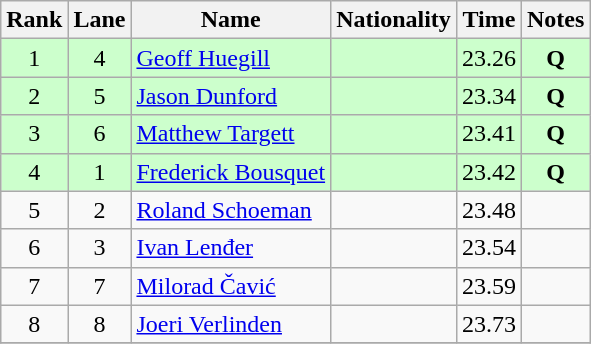<table class="wikitable sortable" style="text-align:center">
<tr>
<th>Rank</th>
<th>Lane</th>
<th>Name</th>
<th>Nationality</th>
<th>Time</th>
<th>Notes</th>
</tr>
<tr bgcolor=ccffcc>
<td>1</td>
<td>4</td>
<td align=left><a href='#'>Geoff Huegill</a></td>
<td align=left></td>
<td>23.26</td>
<td><strong>Q</strong></td>
</tr>
<tr bgcolor=ccffcc>
<td>2</td>
<td>5</td>
<td align=left><a href='#'>Jason Dunford</a></td>
<td align=left></td>
<td>23.34</td>
<td><strong>Q</strong></td>
</tr>
<tr bgcolor=ccffcc>
<td>3</td>
<td>6</td>
<td align=left><a href='#'>Matthew Targett</a></td>
<td align=left></td>
<td>23.41</td>
<td><strong>Q</strong></td>
</tr>
<tr bgcolor=ccffcc>
<td>4</td>
<td>1</td>
<td align=left><a href='#'>Frederick Bousquet</a></td>
<td align=left></td>
<td>23.42</td>
<td><strong>Q</strong></td>
</tr>
<tr>
<td>5</td>
<td>2</td>
<td align=left><a href='#'>Roland Schoeman</a></td>
<td align=left></td>
<td>23.48</td>
<td></td>
</tr>
<tr>
<td>6</td>
<td>3</td>
<td align=left><a href='#'>Ivan Lenđer</a></td>
<td align=left></td>
<td>23.54</td>
<td></td>
</tr>
<tr>
<td>7</td>
<td>7</td>
<td align=left><a href='#'>Milorad Čavić</a></td>
<td align=left></td>
<td>23.59</td>
<td></td>
</tr>
<tr>
<td>8</td>
<td>8</td>
<td align=left><a href='#'>Joeri Verlinden</a></td>
<td align=left></td>
<td>23.73</td>
<td></td>
</tr>
<tr>
</tr>
</table>
